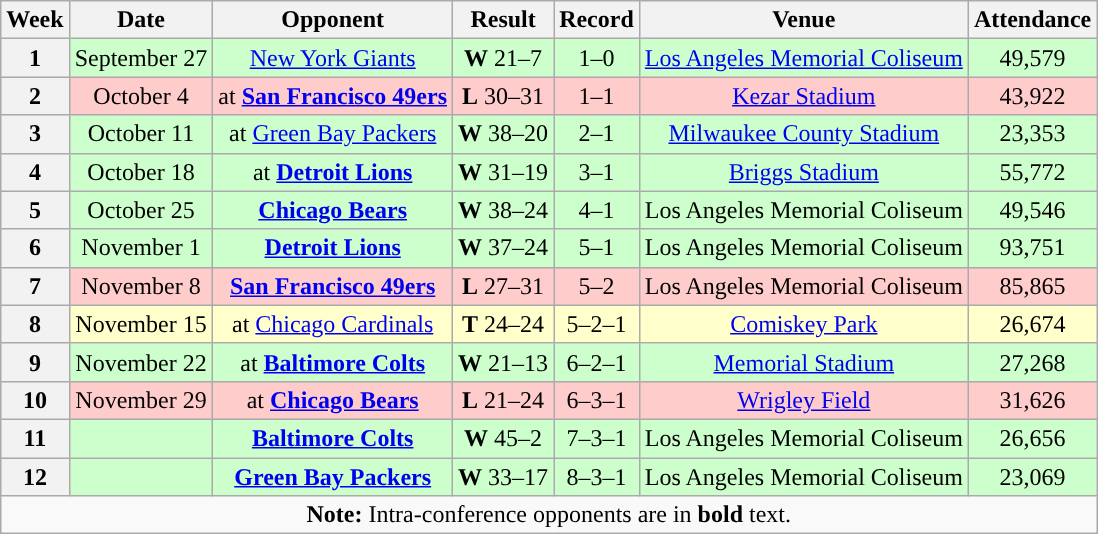<table class="wikitable" style="text-align:center">
<tr>
<th>Week</th>
<th>Date</th>
<th>Opponent</th>
<th>Result</th>
<th>Record</th>
<th>Venue</th>
<th>Attendance</th>
</tr>
<tr style="background:#cfc">
<th>1</th>
<td>September 27</td>
<td><a href='#'>New York Giants</a></td>
<td><strong>W</strong> 21–7</td>
<td>1–0</td>
<td><a href='#'>Los Angeles Memorial Coliseum</a></td>
<td>49,579</td>
</tr>
<tr style="background:#fcc">
<th>2</th>
<td>October 4</td>
<td>at <strong><a href='#'>San Francisco 49ers</a></strong></td>
<td><strong>L</strong> 30–31</td>
<td>1–1</td>
<td><a href='#'>Kezar Stadium</a></td>
<td>43,922</td>
</tr>
<tr style="background:#cfc">
<th>3</th>
<td>October 11</td>
<td>at <a href='#'>Green Bay Packers</a></td>
<td><strong>W</strong> 38–20</td>
<td>2–1</td>
<td><a href='#'>Milwaukee County Stadium</a></td>
<td>23,353</td>
</tr>
<tr style="background:#cfc">
<th>4</th>
<td>October 18</td>
<td>at <strong><a href='#'>Detroit Lions</a></strong></td>
<td><strong>W</strong> 31–19</td>
<td>3–1</td>
<td><a href='#'>Briggs Stadium</a></td>
<td>55,772</td>
</tr>
<tr style="background:#cfc">
<th>5</th>
<td>October 25</td>
<td><strong><a href='#'>Chicago Bears</a></strong></td>
<td><strong>W</strong> 38–24</td>
<td>4–1</td>
<td>Los Angeles Memorial Coliseum</td>
<td>49,546</td>
</tr>
<tr style="background:#cfc">
<th>6</th>
<td>November 1</td>
<td><strong><a href='#'>Detroit Lions</a></strong></td>
<td><strong>W</strong> 37–24</td>
<td>5–1</td>
<td>Los Angeles Memorial Coliseum</td>
<td>93,751</td>
</tr>
<tr style="background:#fcc">
<th>7</th>
<td>November 8</td>
<td><strong><a href='#'>San Francisco 49ers</a></strong></td>
<td><strong>L</strong> 27–31</td>
<td>5–2</td>
<td>Los Angeles Memorial Coliseum</td>
<td>85,865</td>
</tr>
<tr style="background:#ffc">
<th>8</th>
<td>November 15</td>
<td>at <a href='#'>Chicago Cardinals</a></td>
<td><strong>T</strong> 24–24</td>
<td>5–2–1</td>
<td><a href='#'>Comiskey Park</a></td>
<td>26,674</td>
</tr>
<tr style="background:#cfc">
<th>9</th>
<td>November 22</td>
<td>at <strong><a href='#'>Baltimore Colts</a></strong></td>
<td><strong>W</strong> 21–13</td>
<td>6–2–1</td>
<td><a href='#'>Memorial Stadium</a></td>
<td>27,268</td>
</tr>
<tr style="background:#fcc">
<th>10</th>
<td>November 29</td>
<td>at <strong><a href='#'>Chicago Bears</a></strong></td>
<td><strong>L</strong> 21–24</td>
<td>6–3–1</td>
<td><a href='#'>Wrigley Field</a></td>
<td>31,626</td>
</tr>
<tr style="background:#cfc">
<th>11</th>
<td></td>
<td><strong><a href='#'>Baltimore Colts</a></strong></td>
<td><strong>W</strong> 45–2</td>
<td>7–3–1</td>
<td>Los Angeles Memorial Coliseum</td>
<td>26,656</td>
</tr>
<tr style="background:#cfc">
<th>12</th>
<td></td>
<td><strong><a href='#'>Green Bay Packers</a></strong></td>
<td><strong>W</strong> 33–17</td>
<td>8–3–1</td>
<td>Los Angeles Memorial Coliseum</td>
<td>23,069</td>
</tr>
<tr>
<td colspan="8"><strong>Note:</strong> Intra-conference opponents are in <strong>bold</strong> text.</td>
</tr>
</table>
